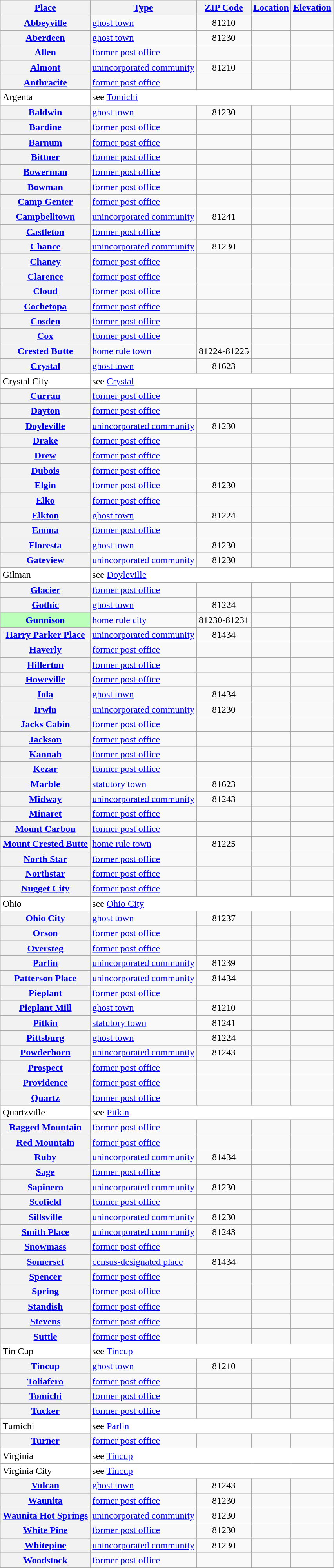<table class="wikitable sortable  plainrowheaders" style="margin:auto;">
<tr>
<th scope=col><a href='#'>Place</a></th>
<th scope=col><a href='#'>Type</a></th>
<th scope=col><a href='#'>ZIP Code</a></th>
<th scope=col><a href='#'>Location</a></th>
<th scope=col><a href='#'>Elevation</a></th>
</tr>
<tr>
<th scope=row><a href='#'>Abbeyville</a></th>
<td><a href='#'>ghost town</a></td>
<td align=center>81210</td>
<td></td>
<td align=right></td>
</tr>
<tr>
<th scope=row><a href='#'>Aberdeen</a></th>
<td><a href='#'>ghost town</a></td>
<td align=center>81230</td>
<td></td>
<td align=right></td>
</tr>
<tr>
<th scope=row><a href='#'>Allen</a></th>
<td><a href='#'>former post office</a></td>
<td align=center></td>
<td></td>
<td></td>
</tr>
<tr>
<th scope=row><a href='#'>Almont</a></th>
<td><a href='#'>unincorporated community</a></td>
<td align=center>81210</td>
<td></td>
<td align=right></td>
</tr>
<tr>
<th scope=row><a href='#'>Anthracite</a></th>
<td><a href='#'>former post office</a></td>
<td align=center></td>
<td></td>
<td></td>
</tr>
<tr bgcolor=white>
<td>Argenta</td>
<td colspan=4>see <a href='#'>Tomichi</a></td>
</tr>
<tr>
<th scope=row><a href='#'>Baldwin</a></th>
<td><a href='#'>ghost town</a></td>
<td align=center>81230</td>
<td></td>
<td align=right></td>
</tr>
<tr>
<th scope=row><a href='#'>Bardine</a></th>
<td><a href='#'>former post office</a></td>
<td align=center></td>
<td></td>
<td></td>
</tr>
<tr>
<th scope=row><a href='#'>Barnum</a></th>
<td><a href='#'>former post office</a></td>
<td align=center></td>
<td></td>
<td></td>
</tr>
<tr>
<th scope=row><a href='#'>Bittner</a></th>
<td><a href='#'>former post office</a></td>
<td align=center></td>
<td></td>
<td></td>
</tr>
<tr>
<th scope=row><a href='#'>Bowerman</a></th>
<td><a href='#'>former post office</a></td>
<td align=center></td>
<td></td>
<td></td>
</tr>
<tr>
<th scope=row><a href='#'>Bowman</a></th>
<td><a href='#'>former post office</a></td>
<td align=center></td>
<td></td>
<td></td>
</tr>
<tr>
<th scope=row><a href='#'>Camp Genter</a></th>
<td><a href='#'>former post office</a></td>
<td align=center></td>
<td></td>
<td></td>
</tr>
<tr>
<th scope=row><a href='#'>Campbelltown</a></th>
<td><a href='#'>unincorporated community</a></td>
<td align=center>81241</td>
<td></td>
<td align=right></td>
</tr>
<tr>
<th scope=row><a href='#'>Castleton</a></th>
<td><a href='#'>former post office</a></td>
<td align=center></td>
<td></td>
<td></td>
</tr>
<tr>
<th scope=row><a href='#'>Chance</a></th>
<td><a href='#'>unincorporated community</a></td>
<td align=center>81230</td>
<td></td>
<td align=right></td>
</tr>
<tr>
<th scope=row><a href='#'>Chaney</a></th>
<td><a href='#'>former post office</a></td>
<td align=center></td>
<td></td>
<td></td>
</tr>
<tr>
<th scope=row><a href='#'>Clarence</a></th>
<td><a href='#'>former post office</a></td>
<td align=center></td>
<td></td>
<td></td>
</tr>
<tr>
<th scope=row><a href='#'>Cloud</a></th>
<td><a href='#'>former post office</a></td>
<td align=center></td>
<td></td>
<td></td>
</tr>
<tr>
<th scope=row><a href='#'>Cochetopa</a></th>
<td><a href='#'>former post office</a></td>
<td align=center></td>
<td></td>
<td></td>
</tr>
<tr>
<th scope=row><a href='#'>Cosden</a></th>
<td><a href='#'>former post office</a></td>
<td align=center></td>
<td></td>
<td></td>
</tr>
<tr>
<th scope=row><a href='#'>Cox</a></th>
<td><a href='#'>former post office</a></td>
<td align=center></td>
<td></td>
<td></td>
</tr>
<tr>
<th scope=row><a href='#'>Crested Butte</a></th>
<td><a href='#'>home rule town</a></td>
<td align=center>81224-81225</td>
<td></td>
<td align=right></td>
</tr>
<tr>
<th scope=row><a href='#'>Crystal</a></th>
<td><a href='#'>ghost town</a></td>
<td align=center>81623</td>
<td></td>
<td align=right></td>
</tr>
<tr bgcolor=white>
<td>Crystal City</td>
<td colspan=4>see <a href='#'>Crystal</a></td>
</tr>
<tr>
<th scope=row><a href='#'>Curran</a></th>
<td><a href='#'>former post office</a></td>
<td align=center></td>
<td></td>
<td></td>
</tr>
<tr>
<th scope=row><a href='#'>Dayton</a></th>
<td><a href='#'>former post office</a></td>
<td align=center></td>
<td></td>
<td></td>
</tr>
<tr>
<th scope=row><a href='#'>Doyleville</a></th>
<td><a href='#'>unincorporated community</a></td>
<td align=center>81230</td>
<td></td>
<td align=right></td>
</tr>
<tr>
<th scope=row><a href='#'>Drake</a></th>
<td><a href='#'>former post office</a></td>
<td align=center></td>
<td></td>
<td></td>
</tr>
<tr>
<th scope=row><a href='#'>Drew</a></th>
<td><a href='#'>former post office</a></td>
<td align=center></td>
<td></td>
<td></td>
</tr>
<tr>
<th scope=row><a href='#'>Dubois</a></th>
<td><a href='#'>former post office</a></td>
<td align=center></td>
<td></td>
<td></td>
</tr>
<tr>
<th scope=row><a href='#'>Elgin</a></th>
<td><a href='#'>former post office</a></td>
<td align=center>81230</td>
<td></td>
<td></td>
</tr>
<tr>
<th scope=row><a href='#'>Elko</a></th>
<td><a href='#'>former post office</a></td>
<td align=center></td>
<td></td>
<td></td>
</tr>
<tr>
<th scope=row><a href='#'>Elkton</a></th>
<td><a href='#'>ghost town</a></td>
<td align=center>81224</td>
<td></td>
<td align=right></td>
</tr>
<tr>
<th scope=row><a href='#'>Emma</a></th>
<td><a href='#'>former post office</a></td>
<td align=center></td>
<td></td>
<td></td>
</tr>
<tr>
<th scope=row><a href='#'>Floresta</a></th>
<td><a href='#'>ghost town</a></td>
<td align=center>81230</td>
<td></td>
<td align=right></td>
</tr>
<tr>
<th scope=row><a href='#'>Gateview</a></th>
<td><a href='#'>unincorporated community</a></td>
<td align=center>81230</td>
<td></td>
<td align=right></td>
</tr>
<tr bgcolor=white>
<td>Gilman</td>
<td colspan=4>see <a href='#'>Doyleville</a></td>
</tr>
<tr>
<th scope=row><a href='#'>Glacier</a></th>
<td><a href='#'>former post office</a></td>
<td align=center></td>
<td></td>
<td></td>
</tr>
<tr>
<th scope=row><a href='#'>Gothic</a></th>
<td><a href='#'>ghost town</a></td>
<td align=center>81224</td>
<td></td>
<td align=right></td>
</tr>
<tr>
<th scope=row style="background:#BBFFBB;"><a href='#'>Gunnison</a></th>
<td><a href='#'>home rule city</a></td>
<td align=center>81230-81231</td>
<td></td>
<td align=right></td>
</tr>
<tr>
<th scope=row><a href='#'>Harry Parker Place</a></th>
<td><a href='#'>unincorporated community</a></td>
<td align=center>81434</td>
<td></td>
<td align=right></td>
</tr>
<tr>
<th scope=row><a href='#'>Haverly</a></th>
<td><a href='#'>former post office</a></td>
<td align=center></td>
<td></td>
<td></td>
</tr>
<tr>
<th scope=row><a href='#'>Hillerton</a></th>
<td><a href='#'>former post office</a></td>
<td align=center></td>
<td></td>
<td></td>
</tr>
<tr>
<th scope=row><a href='#'>Howeville</a></th>
<td><a href='#'>former post office</a></td>
<td align=center></td>
<td></td>
<td></td>
</tr>
<tr>
<th scope=row><a href='#'>Iola</a></th>
<td><a href='#'>ghost town</a></td>
<td align=center>81434</td>
<td></td>
<td align=right></td>
</tr>
<tr>
<th scope=row><a href='#'>Irwin</a></th>
<td><a href='#'>unincorporated community</a></td>
<td align=center>81230</td>
<td></td>
<td align=right></td>
</tr>
<tr>
<th scope=row><a href='#'>Jacks Cabin</a></th>
<td><a href='#'>former post office</a></td>
<td align=center></td>
<td></td>
<td></td>
</tr>
<tr>
<th scope=row><a href='#'>Jackson</a></th>
<td><a href='#'>former post office</a></td>
<td align=center></td>
<td></td>
<td></td>
</tr>
<tr>
<th scope=row><a href='#'>Kannah</a></th>
<td><a href='#'>former post office</a></td>
<td align=center></td>
<td></td>
<td></td>
</tr>
<tr>
<th scope=row><a href='#'>Kezar</a></th>
<td><a href='#'>former post office</a></td>
<td align=center></td>
<td></td>
<td></td>
</tr>
<tr>
<th scope=row><a href='#'>Marble</a></th>
<td><a href='#'>statutory town</a></td>
<td align=center>81623</td>
<td></td>
<td align=right></td>
</tr>
<tr>
<th scope=row><a href='#'>Midway</a></th>
<td><a href='#'>unincorporated community</a></td>
<td align=center>81243</td>
<td></td>
<td align=right></td>
</tr>
<tr>
<th scope=row><a href='#'>Minaret</a></th>
<td><a href='#'>former post office</a></td>
<td align=center></td>
<td></td>
<td></td>
</tr>
<tr>
<th scope=row><a href='#'>Mount Carbon</a></th>
<td><a href='#'>former post office</a></td>
<td align=center></td>
<td></td>
<td></td>
</tr>
<tr>
<th scope=row><a href='#'>Mount Crested Butte</a></th>
<td><a href='#'>home rule town</a></td>
<td align=center>81225</td>
<td></td>
<td align=right></td>
</tr>
<tr>
<th scope=row><a href='#'>North Star</a></th>
<td><a href='#'>former post office</a></td>
<td align=center></td>
<td></td>
<td></td>
</tr>
<tr>
<th scope=row><a href='#'>Northstar</a></th>
<td><a href='#'>former post office</a></td>
<td align=center></td>
<td></td>
<td></td>
</tr>
<tr>
<th scope=row><a href='#'>Nugget City</a></th>
<td><a href='#'>former post office</a></td>
<td align=center></td>
<td></td>
<td></td>
</tr>
<tr bgcolor=white>
<td>Ohio</td>
<td colspan=4>see <a href='#'>Ohio City</a></td>
</tr>
<tr>
<th scope=row><a href='#'>Ohio City</a></th>
<td><a href='#'>ghost town</a></td>
<td align=center>81237</td>
<td></td>
<td align=right></td>
</tr>
<tr>
<th scope=row><a href='#'>Orson</a></th>
<td><a href='#'>former post office</a></td>
<td align=center></td>
<td></td>
<td></td>
</tr>
<tr>
<th scope=row><a href='#'>Oversteg</a></th>
<td><a href='#'>former post office</a></td>
<td align=center></td>
<td></td>
<td></td>
</tr>
<tr>
<th scope=row><a href='#'>Parlin</a></th>
<td><a href='#'>unincorporated community</a></td>
<td align=center>81239</td>
<td></td>
<td align=right></td>
</tr>
<tr>
<th scope=row><a href='#'>Patterson Place</a></th>
<td><a href='#'>unincorporated community</a></td>
<td align=center>81434</td>
<td></td>
<td align=right></td>
</tr>
<tr>
<th scope=row><a href='#'>Pieplant</a></th>
<td><a href='#'>former post office</a></td>
<td align=center></td>
<td></td>
<td></td>
</tr>
<tr>
<th scope=row><a href='#'>Pieplant Mill</a></th>
<td><a href='#'>ghost town</a></td>
<td align=center>81210</td>
<td></td>
<td align=right></td>
</tr>
<tr>
<th scope=row><a href='#'>Pitkin</a></th>
<td><a href='#'>statutory town</a></td>
<td align=center>81241</td>
<td></td>
<td align=right></td>
</tr>
<tr>
<th scope=row><a href='#'>Pittsburg</a></th>
<td><a href='#'>ghost town</a></td>
<td align=center>81224</td>
<td></td>
<td align=right></td>
</tr>
<tr>
<th scope=row><a href='#'>Powderhorn</a></th>
<td><a href='#'>unincorporated community</a></td>
<td align=center>81243</td>
<td></td>
<td align=right></td>
</tr>
<tr>
<th scope=row><a href='#'>Prospect</a></th>
<td><a href='#'>former post office</a></td>
<td align=center></td>
<td></td>
<td></td>
</tr>
<tr>
<th scope=row><a href='#'>Providence</a></th>
<td><a href='#'>former post office</a></td>
<td align=center></td>
<td></td>
<td></td>
</tr>
<tr>
<th scope=row><a href='#'>Quartz</a></th>
<td><a href='#'>former post office</a></td>
<td align=center></td>
<td></td>
<td></td>
</tr>
<tr bgcolor=white>
<td>Quartzville</td>
<td colspan=4>see <a href='#'>Pitkin</a></td>
</tr>
<tr>
<th scope=row><a href='#'>Ragged Mountain</a></th>
<td><a href='#'>former post office</a></td>
<td align=center></td>
<td></td>
<td></td>
</tr>
<tr>
<th scope=row><a href='#'>Red Mountain</a></th>
<td><a href='#'>former post office</a></td>
<td align=center></td>
<td></td>
<td></td>
</tr>
<tr>
<th scope=row><a href='#'>Ruby</a></th>
<td><a href='#'>unincorporated community</a></td>
<td align=center>81434</td>
<td></td>
<td align=right></td>
</tr>
<tr>
<th scope=row><a href='#'>Sage</a></th>
<td><a href='#'>former post office</a></td>
<td align=center></td>
<td></td>
<td></td>
</tr>
<tr>
<th scope=row><a href='#'>Sapinero</a></th>
<td><a href='#'>unincorporated community</a></td>
<td align=center>81230</td>
<td></td>
<td align=right></td>
</tr>
<tr>
<th scope=row><a href='#'>Scofield</a></th>
<td><a href='#'>former post office</a></td>
<td align=center></td>
<td></td>
<td></td>
</tr>
<tr>
<th scope=row><a href='#'>Sillsville</a></th>
<td><a href='#'>unincorporated community</a></td>
<td align=center>81230</td>
<td></td>
<td align=right></td>
</tr>
<tr>
<th scope=row><a href='#'>Smith Place</a></th>
<td><a href='#'>unincorporated community</a></td>
<td align=center>81243</td>
<td></td>
<td align=right></td>
</tr>
<tr>
<th scope=row><a href='#'>Snowmass</a></th>
<td><a href='#'>former post office</a></td>
<td align=center></td>
<td></td>
<td></td>
</tr>
<tr>
<th scope=row><a href='#'>Somerset</a></th>
<td><a href='#'>census-designated place</a></td>
<td align=center>81434</td>
<td></td>
<td align=right></td>
</tr>
<tr>
<th scope=row><a href='#'>Spencer</a></th>
<td><a href='#'>former post office</a></td>
<td align=center></td>
<td></td>
<td></td>
</tr>
<tr>
<th scope=row><a href='#'>Spring</a></th>
<td><a href='#'>former post office</a></td>
<td align=center></td>
<td></td>
<td></td>
</tr>
<tr>
<th scope=row><a href='#'>Standish</a></th>
<td><a href='#'>former post office</a></td>
<td align=center></td>
<td></td>
<td></td>
</tr>
<tr>
<th scope=row><a href='#'>Stevens</a></th>
<td><a href='#'>former post office</a></td>
<td align=center></td>
<td></td>
<td></td>
</tr>
<tr>
<th scope=row><a href='#'>Suttle</a></th>
<td><a href='#'>former post office</a></td>
<td align=center></td>
<td></td>
<td></td>
</tr>
<tr bgcolor=white>
<td>Tin Cup</td>
<td colspan=4>see <a href='#'>Tincup</a></td>
</tr>
<tr>
<th scope=row><a href='#'>Tincup</a></th>
<td><a href='#'>ghost town</a></td>
<td align=center>81210</td>
<td></td>
<td align=right></td>
</tr>
<tr>
<th scope=row><a href='#'>Toliafero</a></th>
<td><a href='#'>former post office</a></td>
<td align=center></td>
<td></td>
<td></td>
</tr>
<tr>
<th scope=row><a href='#'>Tomichi</a></th>
<td><a href='#'>former post office</a></td>
<td align=center></td>
<td></td>
<td></td>
</tr>
<tr>
<th scope=row><a href='#'>Tucker</a></th>
<td><a href='#'>former post office</a></td>
<td align=center></td>
<td></td>
<td></td>
</tr>
<tr bgcolor=white>
<td>Tumichi</td>
<td colspan=4>see <a href='#'>Parlin</a></td>
</tr>
<tr>
<th scope=row><a href='#'>Turner</a></th>
<td><a href='#'>former post office</a></td>
<td align=center></td>
<td></td>
<td></td>
</tr>
<tr bgcolor=white>
<td>Virginia</td>
<td colspan=4>see <a href='#'>Tincup</a></td>
</tr>
<tr bgcolor=white>
<td>Virginia City</td>
<td colspan=4>see <a href='#'>Tincup</a></td>
</tr>
<tr>
<th scope=row><a href='#'>Vulcan</a></th>
<td><a href='#'>ghost town</a></td>
<td align=center>81243</td>
<td></td>
<td align=right></td>
</tr>
<tr>
<th scope=row><a href='#'>Waunita</a></th>
<td><a href='#'>former post office</a></td>
<td align=center>81230</td>
<td></td>
<td></td>
</tr>
<tr>
<th scope=row><a href='#'>Waunita Hot Springs</a></th>
<td><a href='#'>unincorporated community</a></td>
<td align=center>81230</td>
<td></td>
<td align=right></td>
</tr>
<tr>
<th scope=row><a href='#'>White Pine</a></th>
<td><a href='#'>former post office</a></td>
<td align=center>81230</td>
<td></td>
<td></td>
</tr>
<tr>
<th scope=row><a href='#'>Whitepine</a></th>
<td><a href='#'>unincorporated community</a></td>
<td align=center>81230</td>
<td></td>
<td align=right></td>
</tr>
<tr>
<th scope=row><a href='#'>Woodstock</a></th>
<td><a href='#'>former post office</a></td>
<td align=center></td>
<td></td>
<td></td>
</tr>
</table>
